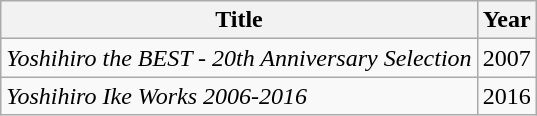<table class="wikitable">
<tr>
<th>Title</th>
<th>Year</th>
</tr>
<tr>
<td><em>Yoshihiro the BEST - 20th Anniversary Selection</em></td>
<td>2007</td>
</tr>
<tr>
<td><em>Yoshihiro Ike Works 2006-2016</em></td>
<td>2016</td>
</tr>
</table>
